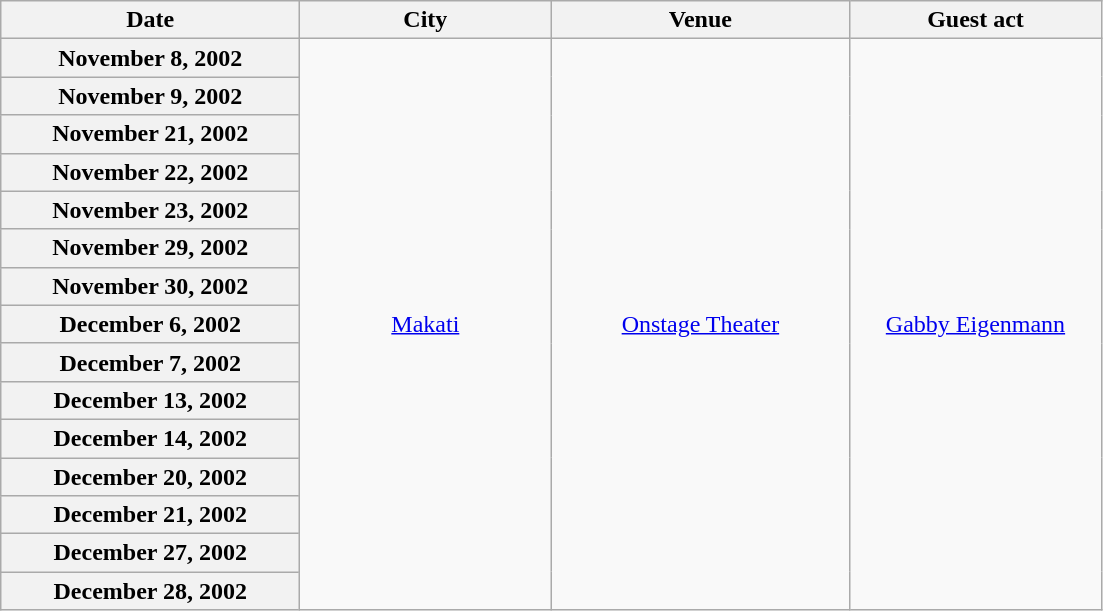<table class="wikitable plainrowheaders" style="text-align:center;">
<tr>
<th scope="col" style="width:12em;">Date</th>
<th scope="col" style="width:10em;">City</th>
<th scope="col" style="width:12em;">Venue</th>
<th scope="col" style="width:10em;">Guest act</th>
</tr>
<tr>
<th scope="row">November 8, 2002</th>
<td rowspan="15"><a href='#'>Makati</a></td>
<td rowspan="15"><a href='#'>Onstage Theater</a></td>
<td rowspan="15"><a href='#'>Gabby Eigenmann</a></td>
</tr>
<tr>
<th scope="row">November 9, 2002</th>
</tr>
<tr>
<th scope="row">November 21, 2002</th>
</tr>
<tr>
<th scope="row">November 22, 2002</th>
</tr>
<tr>
<th scope="row">November 23, 2002</th>
</tr>
<tr>
<th scope="row">November 29, 2002</th>
</tr>
<tr>
<th scope="row">November 30, 2002</th>
</tr>
<tr>
<th scope="row">December 6, 2002</th>
</tr>
<tr>
<th scope="row">December 7, 2002</th>
</tr>
<tr>
<th scope="row">December 13, 2002</th>
</tr>
<tr>
<th scope="row">December 14, 2002</th>
</tr>
<tr>
<th scope="row">December 20, 2002</th>
</tr>
<tr>
<th scope="row">December 21, 2002</th>
</tr>
<tr>
<th scope="row">December 27, 2002</th>
</tr>
<tr>
<th scope="row">December 28, 2002</th>
</tr>
</table>
